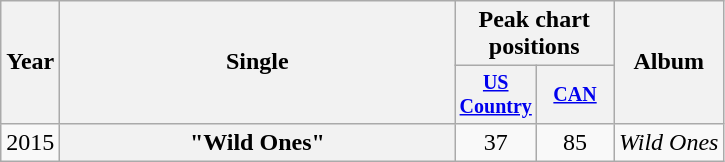<table class="wikitable plainrowheaders" style="text-align:center;">
<tr>
<th rowspan="2">Year</th>
<th rowspan="2" style="width:16em;">Single</th>
<th colspan="2">Peak chart<br>positions</th>
<th rowspan="2">Album</th>
</tr>
<tr style="font-size:smaller;">
<th style="width:45px;"><a href='#'>US Country</a><br></th>
<th style="width:45px;"><a href='#'>CAN</a><br></th>
</tr>
<tr>
<td>2015</td>
<th scope="row">"Wild Ones"</th>
<td>37</td>
<td>85</td>
<td style="text-align:left;"><em>Wild Ones</em></td>
</tr>
</table>
